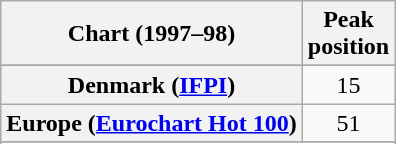<table class="wikitable sortable plainrowheaders" style="text-align:center;">
<tr>
<th scope="col">Chart (1997–98)</th>
<th scope="col">Peak<br>position</th>
</tr>
<tr>
</tr>
<tr>
<th scope="row">Denmark (<a href='#'>IFPI</a>)</th>
<td>15</td>
</tr>
<tr>
<th scope="row">Europe (<a href='#'>Eurochart Hot 100</a>)</th>
<td>51</td>
</tr>
<tr>
</tr>
<tr>
</tr>
<tr>
</tr>
<tr>
</tr>
<tr>
</tr>
<tr>
</tr>
<tr>
</tr>
</table>
